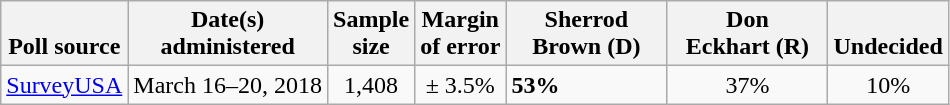<table class="wikitable">
<tr valign=bottom>
<th>Poll source</th>
<th>Date(s)<br>administered</th>
<th>Sample<br>size</th>
<th>Margin<br>of error</th>
<th style="width:100px;">Sherrod<br>Brown (D)</th>
<th style="width:100px;">Don<br>Eckhart (R)</th>
<th>Undecided</th>
</tr>
<tr>
<td><a href='#'>SurveyUSA</a></td>
<td align=center>March 16–20, 2018</td>
<td align=center>1,408</td>
<td align=center>± 3.5%</td>
<td><strong>53%</strong></td>
<td align=center>37%</td>
<td align=center>10%</td>
</tr>
</table>
